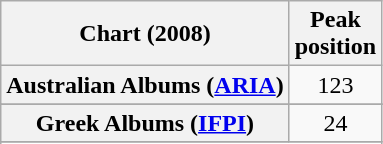<table class="wikitable sortable plainrowheaders" style="text-align:center">
<tr>
<th scope="col">Chart (2008)</th>
<th scope="col">Peak<br>position</th>
</tr>
<tr>
<th scope="row">Australian Albums (<a href='#'>ARIA</a>)</th>
<td>123</td>
</tr>
<tr>
</tr>
<tr>
</tr>
<tr>
</tr>
<tr>
</tr>
<tr>
</tr>
<tr>
</tr>
<tr>
<th scope="row">Greek Albums (<a href='#'>IFPI</a>)</th>
<td>24</td>
</tr>
<tr>
</tr>
<tr>
</tr>
<tr>
</tr>
<tr>
</tr>
<tr>
</tr>
<tr>
</tr>
<tr>
</tr>
</table>
